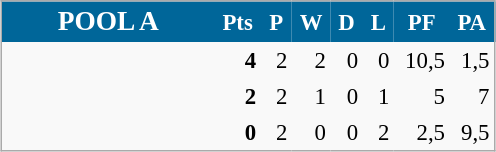<table align=center cellpadding="3" cellspacing="0" style="background: #f9f9f9; border: 1px #aaa solid; border-collapse: collapse; font-size: 95%;" width=330>
<tr style="background:#006699; color:white;">
<th width=34% style=font-size:120%><strong>POOL A</strong></th>
<th width=5%>Pts</th>
<th width=5%>P</th>
<th width=5%>W</th>
<th width=5%>D</th>
<th width=5%>L</th>
<th width=5%>PF</th>
<th width=5%>PA</th>
</tr>
<tr align=right>
<td align=left></td>
<td><strong>4</strong></td>
<td>2</td>
<td>2</td>
<td>0</td>
<td>0</td>
<td>10,5</td>
<td>1,5</td>
</tr>
<tr align=right>
<td align=left></td>
<td><strong>2</strong></td>
<td>2</td>
<td>1</td>
<td>0</td>
<td>1</td>
<td>5</td>
<td>7</td>
</tr>
<tr align=right>
<td align=left></td>
<td><strong>0</strong></td>
<td>2</td>
<td>0</td>
<td>0</td>
<td>2</td>
<td>2,5</td>
<td>9,5</td>
</tr>
</table>
